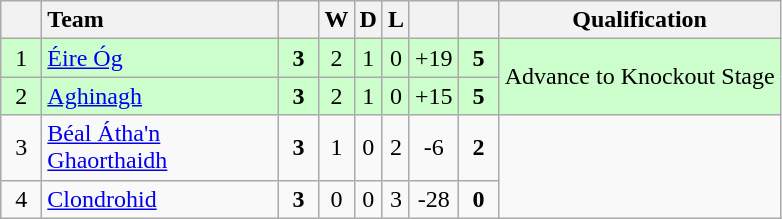<table class="wikitable" style="text-align:center">
<tr>
<th width="20"></th>
<th width="150" style="text-align:left;">Team</th>
<th width="20"></th>
<th>W</th>
<th>D</th>
<th>L</th>
<th width="20"></th>
<th width="20"></th>
<th>Qualification</th>
</tr>
<tr style="background:#ccffcc">
<td>1</td>
<td align="left"> <a href='#'>Éire Óg</a></td>
<td><strong>3</strong></td>
<td>2</td>
<td>1</td>
<td>0</td>
<td>+19</td>
<td><strong>5</strong></td>
<td rowspan="2">Advance to Knockout Stage</td>
</tr>
<tr style="background:#ccffcc">
<td>2</td>
<td align="left"> <a href='#'>Aghinagh</a></td>
<td><strong>3</strong></td>
<td>2</td>
<td>1</td>
<td>0</td>
<td>+15</td>
<td><strong>5</strong></td>
</tr>
<tr>
<td>3</td>
<td align="left"> <a href='#'>Béal Átha'n Ghaorthaidh</a></td>
<td><strong>3</strong></td>
<td>1</td>
<td>0</td>
<td>2</td>
<td>-6</td>
<td><strong>2</strong></td>
<td rowspan="2"></td>
</tr>
<tr>
<td>4</td>
<td align="left"> <a href='#'>Clondrohid</a></td>
<td><strong>3</strong></td>
<td>0</td>
<td>0</td>
<td>3</td>
<td>-28</td>
<td><strong>0</strong></td>
</tr>
</table>
